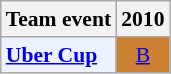<table class="wikitable" style="font-size: 90%; text-align:center">
<tr>
<th>Team event</th>
<th>2010</th>
</tr>
<tr>
<td bgcolor="#ECF2FF"; align="left"><strong><a href='#'>Uber Cup</a></strong></td>
<td bgcolor=CD7F32><a href='#'>B</a></td>
</tr>
</table>
